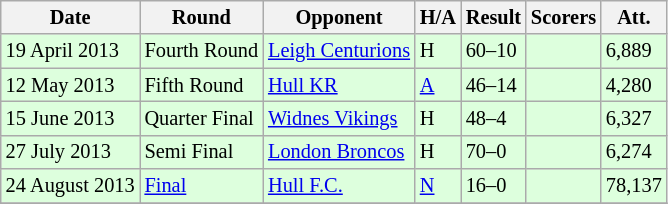<table class="wikitable" style="font-size:85%;">
<tr>
<th>Date</th>
<th>Round</th>
<th>Opponent</th>
<th>H/A</th>
<th>Result</th>
<th>Scorers</th>
<th>Att.</th>
</tr>
<tr style="background:#ddffdd">
<td>19 April 2013</td>
<td>Fourth Round</td>
<td> <a href='#'>Leigh Centurions</a></td>
<td>H</td>
<td>60–10</td>
<td></td>
<td>6,889</td>
</tr>
<tr style="background:#ddffdd">
<td>12 May 2013</td>
<td>Fifth Round</td>
<td> <a href='#'>Hull KR</a></td>
<td><a href='#'>A</a></td>
<td>46–14</td>
<td></td>
<td>4,280</td>
</tr>
<tr style="background:#ddffdd">
<td>15 June 2013</td>
<td>Quarter Final</td>
<td> <a href='#'>Widnes Vikings</a></td>
<td>H</td>
<td>48–4</td>
<td></td>
<td>6,327</td>
</tr>
<tr style="background:#ddffdd">
<td>27 July 2013</td>
<td>Semi Final</td>
<td> <a href='#'>London Broncos</a></td>
<td>H</td>
<td>70–0</td>
<td></td>
<td>6,274</td>
</tr>
<tr style="background:#ddffdd">
<td>24 August 2013</td>
<td><a href='#'>Final</a></td>
<td> <a href='#'>Hull F.C.</a></td>
<td><a href='#'>N</a></td>
<td>16–0</td>
<td></td>
<td>78,137</td>
</tr>
<tr>
</tr>
</table>
